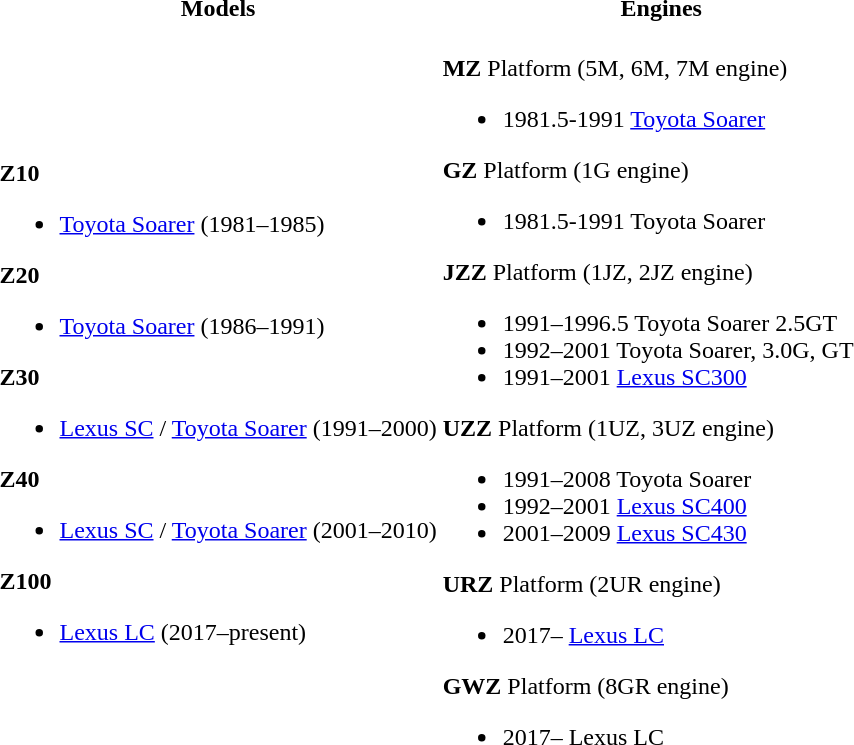<table>
<tr>
<th style="width:50%">Models</th>
<th>Engines</th>
</tr>
<tr>
<td style="width:50%"><br><strong>Z10</strong><ul><li><a href='#'>Toyota Soarer</a> (1981–1985)</li></ul><strong>Z20</strong><ul><li><a href='#'>Toyota Soarer</a> (1986–1991)</li></ul><strong>Z30</strong><ul><li><a href='#'>Lexus SC</a> / <a href='#'>Toyota Soarer</a> (1991–2000)</li></ul><strong>Z40</strong><ul><li><a href='#'>Lexus SC</a> / <a href='#'>Toyota Soarer</a> (2001–2010)</li></ul><strong>Z100</strong><ul><li><a href='#'>Lexus LC</a> (2017–present)</li></ul></td>
<td style="width:50%"><br><strong>MZ</strong> Platform (5M, 6M, 7M engine)<ul><li>1981.5-1991 <a href='#'>Toyota Soarer</a></li></ul><strong>GZ</strong> Platform (1G engine)<ul><li>1981.5-1991 Toyota Soarer</li></ul><strong>JZZ</strong> Platform (1JZ, 2JZ engine)<ul><li>1991–1996.5 Toyota Soarer 2.5GT</li><li>1992–2001 Toyota Soarer, 3.0G, GT</li><li>1991–2001 <a href='#'>Lexus SC300</a></li></ul><strong>UZZ</strong> Platform (1UZ, 3UZ engine)<ul><li>1991–2008 Toyota Soarer</li><li>1992–2001 <a href='#'>Lexus SC400</a></li><li>2001–2009 <a href='#'>Lexus SC430</a></li></ul><strong>URZ</strong> Platform (2UR engine)<ul><li>2017– <a href='#'>Lexus LC</a></li></ul><strong>GWZ</strong> Platform (8GR engine)<ul><li>2017– Lexus LC</li></ul></td>
</tr>
</table>
